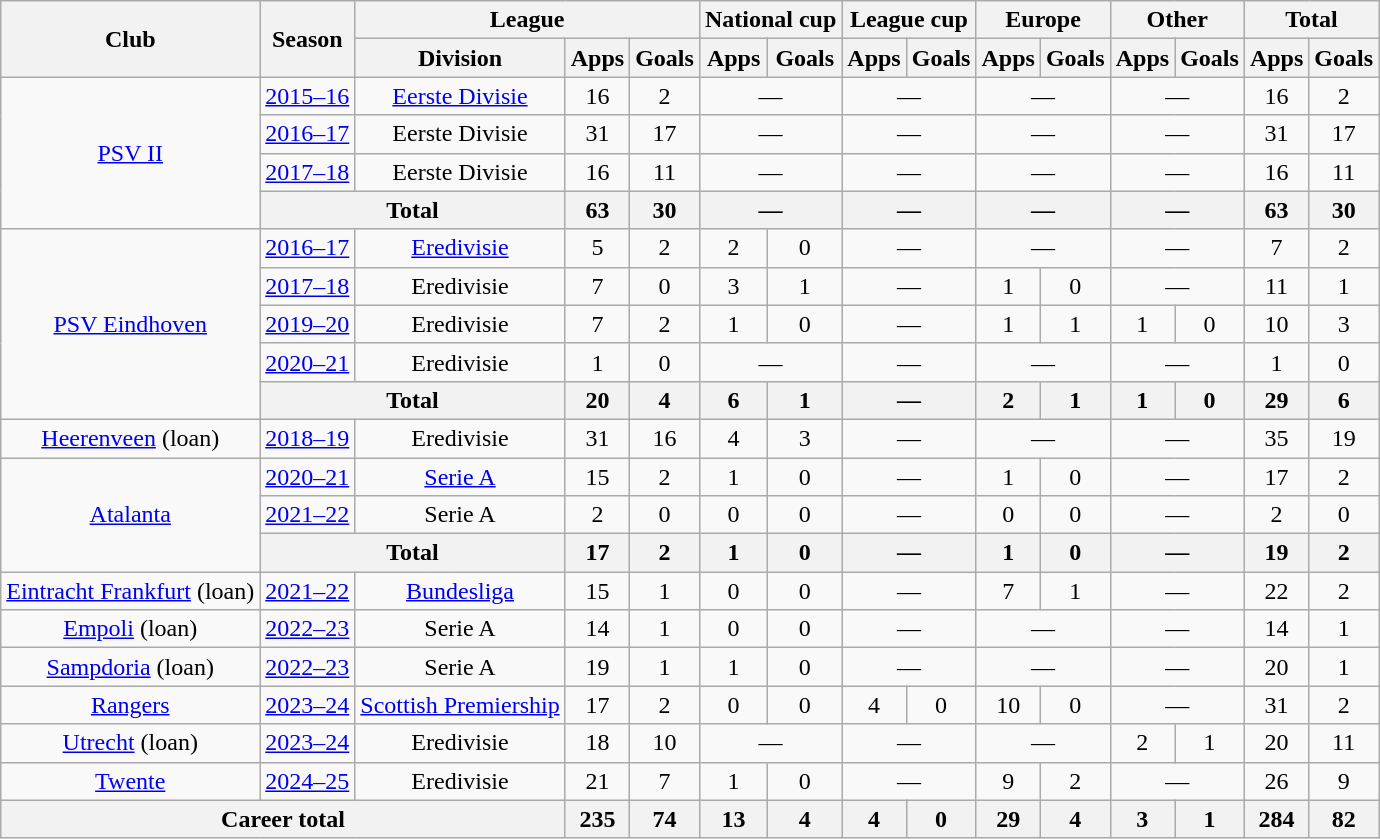<table class="wikitable" style="text-align:center">
<tr>
<th rowspan=2>Club</th>
<th rowspan=2>Season</th>
<th colspan=3>League</th>
<th colspan=2>National cup</th>
<th colspan=2>League cup</th>
<th colspan=2>Europe</th>
<th colspan=2>Other</th>
<th colspan=2>Total</th>
</tr>
<tr>
<th>Division</th>
<th>Apps</th>
<th>Goals</th>
<th>Apps</th>
<th>Goals</th>
<th>Apps</th>
<th>Goals</th>
<th>Apps</th>
<th>Goals</th>
<th>Apps</th>
<th>Goals</th>
<th>Apps</th>
<th>Goals</th>
</tr>
<tr>
<td rowspan="4"><a href='#'>PSV II</a></td>
<td><a href='#'>2015–16</a></td>
<td><a href='#'>Eerste Divisie</a></td>
<td>16</td>
<td>2</td>
<td colspan="2">—</td>
<td colspan="2">—</td>
<td colspan="2">—</td>
<td colspan="2">—</td>
<td>16</td>
<td>2</td>
</tr>
<tr>
<td><a href='#'>2016–17</a></td>
<td>Eerste Divisie</td>
<td>31</td>
<td>17</td>
<td colspan="2">—</td>
<td colspan="2">—</td>
<td colspan="2">—</td>
<td colspan="2">—</td>
<td>31</td>
<td>17</td>
</tr>
<tr>
<td><a href='#'>2017–18</a></td>
<td>Eerste Divisie</td>
<td>16</td>
<td>11</td>
<td colspan="2">—</td>
<td colspan="2">—</td>
<td colspan="2">—</td>
<td colspan="2">—</td>
<td>16</td>
<td>11</td>
</tr>
<tr>
<th colspan="2">Total</th>
<th>63</th>
<th>30</th>
<th colspan="2">—</th>
<th colspan="2">—</th>
<th colspan="2">—</th>
<th colspan="2">—</th>
<th>63</th>
<th>30</th>
</tr>
<tr>
<td rowspan="5"><a href='#'>PSV Eindhoven</a></td>
<td><a href='#'>2016–17</a></td>
<td><a href='#'>Eredivisie</a></td>
<td>5</td>
<td>2</td>
<td>2</td>
<td>0</td>
<td colspan="2">—</td>
<td colspan="2">—</td>
<td colspan="2">—</td>
<td>7</td>
<td>2</td>
</tr>
<tr>
<td><a href='#'>2017–18</a></td>
<td>Eredivisie</td>
<td>7</td>
<td>0</td>
<td>3</td>
<td>1</td>
<td colspan="2">—</td>
<td>1</td>
<td>0</td>
<td colspan="2">—</td>
<td>11</td>
<td>1</td>
</tr>
<tr>
<td><a href='#'>2019–20</a></td>
<td>Eredivisie</td>
<td>7</td>
<td>2</td>
<td>1</td>
<td>0</td>
<td colspan="2">—</td>
<td>1</td>
<td>1</td>
<td>1</td>
<td>0</td>
<td>10</td>
<td>3</td>
</tr>
<tr>
<td><a href='#'>2020–21</a></td>
<td>Eredivisie</td>
<td>1</td>
<td>0</td>
<td colspan="2">—</td>
<td colspan="2">—</td>
<td colspan="2">—</td>
<td colspan="2">—</td>
<td>1</td>
<td>0</td>
</tr>
<tr>
<th colspan="2">Total</th>
<th>20</th>
<th>4</th>
<th>6</th>
<th>1</th>
<th colspan="2">—</th>
<th>2</th>
<th>1</th>
<th>1</th>
<th>0</th>
<th>29</th>
<th>6</th>
</tr>
<tr>
<td><a href='#'>Heerenveen</a> (loan)</td>
<td><a href='#'>2018–19</a></td>
<td>Eredivisie</td>
<td>31</td>
<td>16</td>
<td>4</td>
<td>3</td>
<td colspan="2">—</td>
<td colspan="2">—</td>
<td colspan="2">—</td>
<td>35</td>
<td>19</td>
</tr>
<tr>
<td rowspan="3"><a href='#'>Atalanta</a></td>
<td><a href='#'>2020–21</a></td>
<td><a href='#'>Serie A</a></td>
<td>15</td>
<td>2</td>
<td>1</td>
<td>0</td>
<td colspan="2">—</td>
<td>1</td>
<td>0</td>
<td colspan="2">—</td>
<td>17</td>
<td>2</td>
</tr>
<tr>
<td><a href='#'>2021–22</a></td>
<td>Serie A</td>
<td>2</td>
<td>0</td>
<td>0</td>
<td>0</td>
<td colspan="2">—</td>
<td>0</td>
<td>0</td>
<td colspan="2">—</td>
<td>2</td>
<td>0</td>
</tr>
<tr>
<th colspan="2">Total</th>
<th>17</th>
<th>2</th>
<th>1</th>
<th>0</th>
<th colspan="2">—</th>
<th>1</th>
<th>0</th>
<th colspan="2">—</th>
<th>19</th>
<th>2</th>
</tr>
<tr>
<td><a href='#'>Eintracht Frankfurt</a> (loan)</td>
<td><a href='#'>2021–22</a></td>
<td><a href='#'>Bundesliga</a></td>
<td>15</td>
<td>1</td>
<td>0</td>
<td>0</td>
<td colspan="2">—</td>
<td>7</td>
<td>1</td>
<td colspan="2">—</td>
<td>22</td>
<td>2</td>
</tr>
<tr>
<td><a href='#'>Empoli</a> (loan)</td>
<td><a href='#'>2022–23</a></td>
<td>Serie A</td>
<td>14</td>
<td>1</td>
<td>0</td>
<td>0</td>
<td colspan="2">—</td>
<td colspan="2">—</td>
<td colspan="2">—</td>
<td>14</td>
<td>1</td>
</tr>
<tr>
<td><a href='#'>Sampdoria</a> (loan)</td>
<td><a href='#'>2022–23</a></td>
<td>Serie A</td>
<td>19</td>
<td>1</td>
<td>1</td>
<td>0</td>
<td colspan="2">—</td>
<td colspan="2">—</td>
<td colspan="2">—</td>
<td>20</td>
<td>1</td>
</tr>
<tr>
<td><a href='#'>Rangers</a></td>
<td><a href='#'>2023–24</a></td>
<td><a href='#'>Scottish Premiership</a></td>
<td>17</td>
<td>2</td>
<td>0</td>
<td>0</td>
<td>4</td>
<td>0</td>
<td>10</td>
<td>0</td>
<td colspan="2">—</td>
<td>31</td>
<td>2</td>
</tr>
<tr>
<td><a href='#'>Utrecht</a> (loan)</td>
<td><a href='#'>2023–24</a></td>
<td>Eredivisie</td>
<td>18</td>
<td>10</td>
<td colspan="2">—</td>
<td colspan="2">—</td>
<td colspan="2">—</td>
<td>2</td>
<td>1</td>
<td>20</td>
<td>11</td>
</tr>
<tr>
<td><a href='#'>Twente</a></td>
<td><a href='#'>2024–25</a></td>
<td>Eredivisie</td>
<td>21</td>
<td>7</td>
<td>1</td>
<td>0</td>
<td colspan="2">—</td>
<td>9</td>
<td>2</td>
<td colspan="2">—</td>
<td>26</td>
<td>9</td>
</tr>
<tr>
<th colspan="3">Career total</th>
<th>235</th>
<th>74</th>
<th>13</th>
<th>4</th>
<th>4</th>
<th>0</th>
<th>29</th>
<th>4</th>
<th>3</th>
<th>1</th>
<th>284</th>
<th>82</th>
</tr>
</table>
